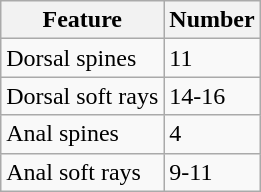<table class="wikitable">
<tr>
<th>Feature</th>
<th>Number</th>
</tr>
<tr>
<td>Dorsal spines</td>
<td>11</td>
</tr>
<tr>
<td>Dorsal soft rays</td>
<td>14-16</td>
</tr>
<tr>
<td>Anal spines</td>
<td>4</td>
</tr>
<tr>
<td>Anal soft rays</td>
<td>9-11</td>
</tr>
</table>
